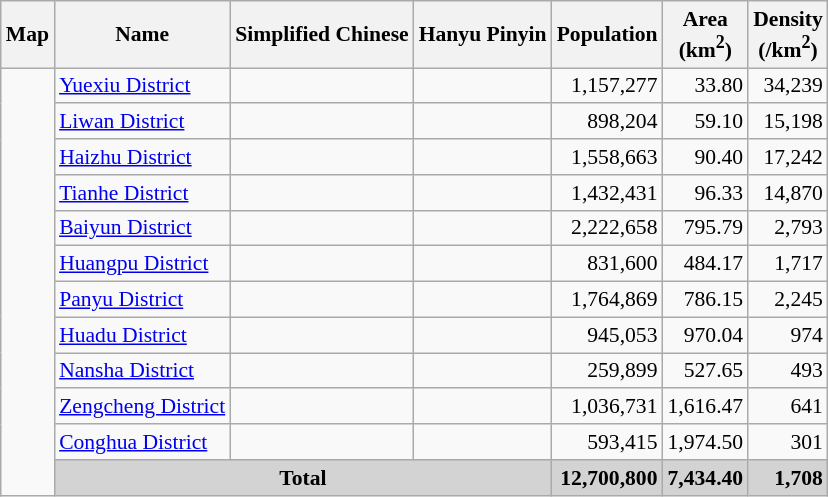<table class="wikitable" style="font-size:90%;">
<tr>
<th>Map</th>
<th>Name</th>
<th>Simplified Chinese</th>
<th>Hanyu Pinyin</th>
<th>Population<br></th>
<th>Area<br>(km<sup>2</sup>)</th>
<th>Density<br>(/km<sup>2</sup>)</th>
</tr>
<tr>
<td rowspan="12"><div><br>












</div></td>
<td><a href='#'>Yuexiu District</a></td>
<td style="white-space:nowrap;"></td>
<td></td>
<td style="text-align:right;">1,157,277</td>
<td style="text-align:right;">33.80</td>
<td style="text-align:right;">34,239</td>
</tr>
<tr>
<td><a href='#'>Liwan District</a></td>
<td style="white-space:nowrap;"></td>
<td></td>
<td style="text-align:right;">898,204</td>
<td style="text-align:right;">59.10</td>
<td style="text-align:right;">15,198</td>
</tr>
<tr>
<td><a href='#'>Haizhu District</a></td>
<td style="white-space:nowrap;"></td>
<td></td>
<td style="text-align:right;">1,558,663</td>
<td style="text-align:right;">90.40</td>
<td style="text-align:right;">17,242</td>
</tr>
<tr>
<td><a href='#'>Tianhe District</a></td>
<td style="white-space:nowrap;"></td>
<td></td>
<td style="text-align:right;">1,432,431</td>
<td style="text-align:right;">96.33</td>
<td style="text-align:right;">14,870</td>
</tr>
<tr>
<td><a href='#'>Baiyun District</a></td>
<td style="white-space:nowrap;"></td>
<td></td>
<td style="text-align:right;">2,222,658</td>
<td style="text-align:right;">795.79</td>
<td style="text-align:right;">2,793</td>
</tr>
<tr>
<td><a href='#'>Huangpu District</a></td>
<td style="white-space:nowrap;"></td>
<td></td>
<td style="text-align:right;">831,600</td>
<td style="text-align:right;">484.17</td>
<td style="text-align:right;">1,717</td>
</tr>
<tr>
<td><a href='#'>Panyu District</a></td>
<td style="white-space:nowrap;"></td>
<td></td>
<td style="text-align:right;">1,764,869</td>
<td style="text-align:right;">786.15</td>
<td style="text-align:right;">2,245</td>
</tr>
<tr>
<td><a href='#'>Huadu District</a></td>
<td style="white-space:nowrap;"></td>
<td></td>
<td style="text-align:right;">945,053</td>
<td style="text-align:right;">970.04</td>
<td style="text-align:right;">974</td>
</tr>
<tr>
<td><a href='#'>Nansha District</a></td>
<td style="white-space:nowrap;"></td>
<td></td>
<td style="text-align:right;">259,899</td>
<td style="text-align:right;">527.65</td>
<td style="text-align:right;">493</td>
</tr>
<tr>
<td><a href='#'>Zengcheng District</a></td>
<td style="white-space:nowrap;"></td>
<td></td>
<td style="text-align:right;">1,036,731</td>
<td style="text-align:right;">1,616.47</td>
<td style="text-align:right;">641</td>
</tr>
<tr>
<td><a href='#'>Conghua District</a></td>
<td style="white-space:nowrap;"></td>
<td></td>
<td style="text-align:right;">593,415</td>
<td style="text-align:right;">1,974.50</td>
<td style="text-align:right;">301</td>
</tr>
<tr style="background:#d3d3d3;">
<td colspan="3" style="text-align:center; "><strong>Total</strong></td>
<td style="text-align:right;"><strong>12,700,800</strong></td>
<td style="text-align:right;"><strong>7,434.40</strong></td>
<td style="text-align:right;"><strong>1,708</strong></td>
</tr>
</table>
